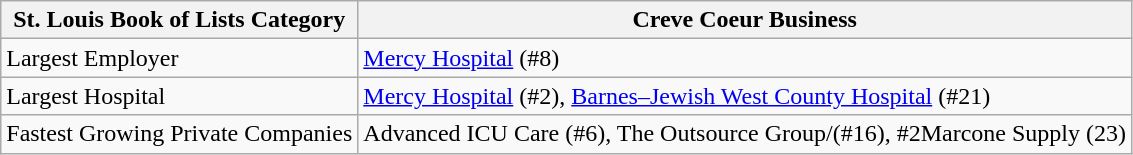<table class="wikitable">
<tr>
<th>St. Louis Book of Lists Category</th>
<th>Creve Coeur Business</th>
</tr>
<tr>
<td>Largest Employer</td>
<td><a href='#'>Mercy Hospital</a> (#8)</td>
</tr>
<tr>
<td>Largest Hospital</td>
<td><a href='#'>Mercy Hospital</a> (#2), <a href='#'>Barnes–Jewish West County Hospital</a> (#21)</td>
</tr>
<tr>
<td>Fastest Growing Private Companies</td>
<td>Advanced ICU Care (#6), The Outsource Group/(#16), #2Marcone Supply (23)</td>
</tr>
</table>
